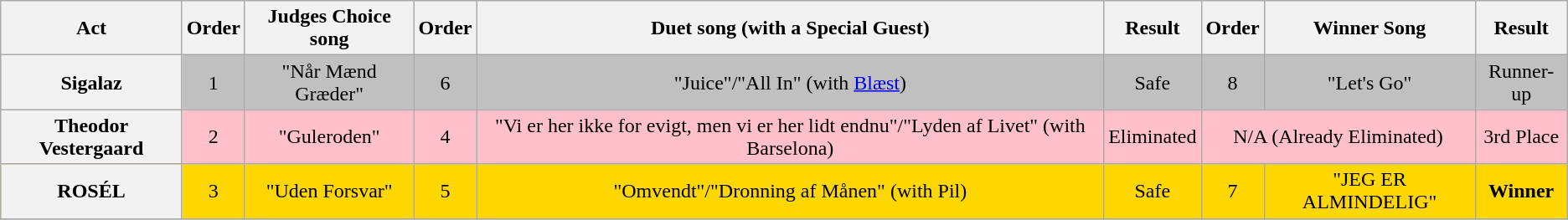<table class="wikitable plainrowheaders" style="text-align:center;">
<tr>
<th scope="col">Act</th>
<th scope="col">Order</th>
<th scope="col">Judges Choice song</th>
<th scope="col">Order</th>
<th scope="col">Duet song (with a Special Guest)</th>
<th scope="col">Result</th>
<th scope="col">Order</th>
<th scope="col">Winner Song</th>
<th scope="col">Result</th>
</tr>
<tr style="background:silver">
<th scope=row>Sigalaz</th>
<td>1</td>
<td>"Når Mænd Græder"</td>
<td>6</td>
<td>"Juice"/"All In" (with <a href='#'>Blæst</a>)</td>
<td>Safe</td>
<td>8</td>
<td>"Let's Go"</td>
<td>Runner-up</td>
</tr>
<tr style="background:pink">
<th scope=row>Theodor Vestergaard</th>
<td>2</td>
<td>"Guleroden"</td>
<td>4</td>
<td>"Vi er her ikke for evigt, men vi er her lidt endnu"/"Lyden af Livet" (with Barselona)</td>
<td>Eliminated</td>
<td colspan="2">N/A (Already Eliminated)</td>
<td>3rd Place</td>
</tr>
<tr style="background:gold">
<th scope=row>ROSÉL</th>
<td>3</td>
<td>"Uden Forsvar"</td>
<td>5</td>
<td>"Omvendt"/"Dronning af Månen" (with Pil)</td>
<td>Safe</td>
<td>7</td>
<td>"JEG ER ALMINDELIG"</td>
<td><strong>Winner</strong></td>
</tr>
<tr>
</tr>
</table>
